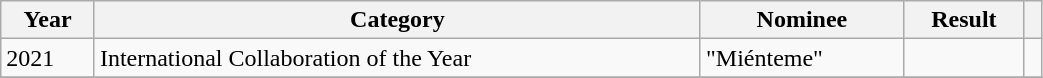<table class="wikitable" style="width:55%;">
<tr>
<th>Year</th>
<th>Category</th>
<th>Nominee</th>
<th>Result</th>
<th></th>
</tr>
<tr>
<td>2021</td>
<td>International Collaboration of the Year</td>
<td>"Miénteme"</td>
<td></td>
<td></td>
</tr>
<tr>
</tr>
</table>
